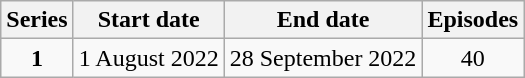<table class="wikitable" style="text-align:center;">
<tr>
<th>Series</th>
<th>Start date</th>
<th>End date</th>
<th>Episodes</th>
</tr>
<tr>
<td><strong>1</strong></td>
<td>1 August 2022</td>
<td>28 September 2022</td>
<td>40</td>
</tr>
</table>
